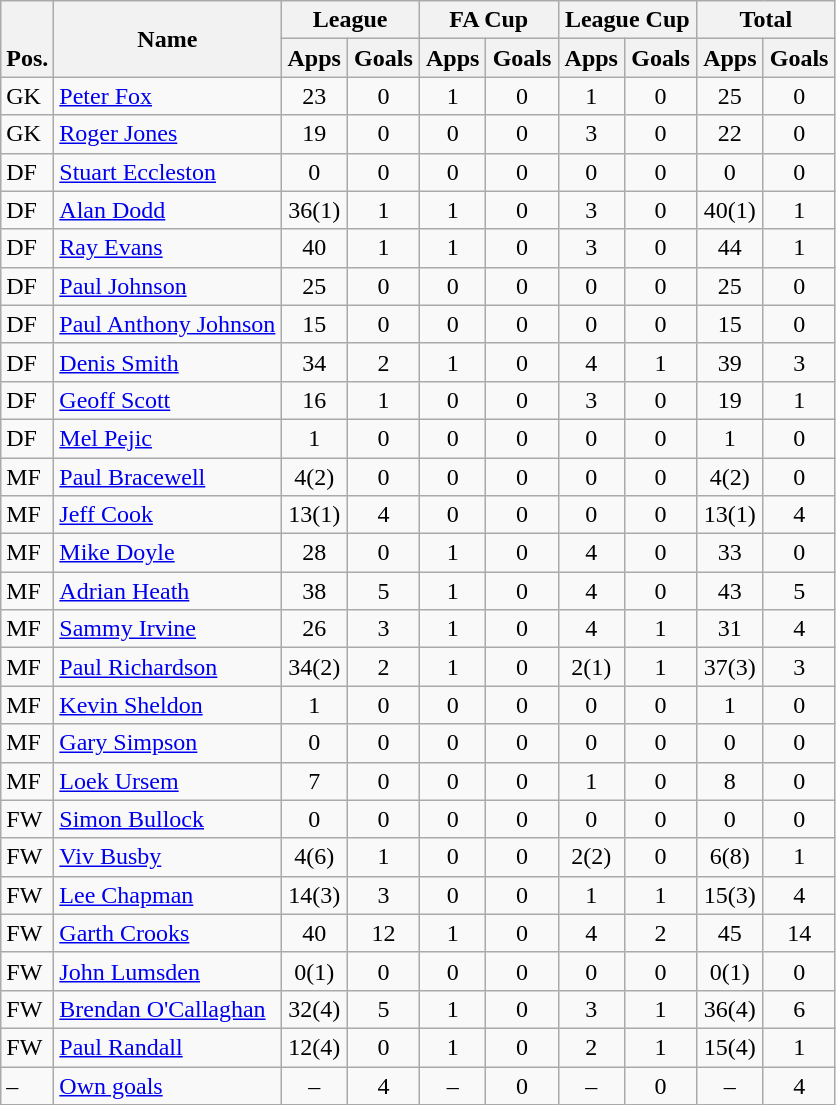<table class="wikitable" style="text-align:center">
<tr>
<th rowspan="2" valign="bottom">Pos.</th>
<th rowspan="2">Name</th>
<th colspan="2" width="85">League</th>
<th colspan="2" width="85">FA Cup</th>
<th colspan="2" width="85">League Cup</th>
<th colspan="2" width="85">Total</th>
</tr>
<tr>
<th>Apps</th>
<th>Goals</th>
<th>Apps</th>
<th>Goals</th>
<th>Apps</th>
<th>Goals</th>
<th>Apps</th>
<th>Goals</th>
</tr>
<tr>
<td align="left">GK</td>
<td align="left"> <a href='#'>Peter Fox</a></td>
<td>23</td>
<td>0</td>
<td>1</td>
<td>0</td>
<td>1</td>
<td>0</td>
<td>25</td>
<td>0</td>
</tr>
<tr>
<td align="left">GK</td>
<td align="left"> <a href='#'>Roger Jones</a></td>
<td>19</td>
<td>0</td>
<td>0</td>
<td>0</td>
<td>3</td>
<td>0</td>
<td>22</td>
<td>0</td>
</tr>
<tr>
<td align="left">DF</td>
<td align="left"> <a href='#'>Stuart Eccleston</a></td>
<td>0</td>
<td>0</td>
<td>0</td>
<td>0</td>
<td>0</td>
<td>0</td>
<td>0</td>
<td>0</td>
</tr>
<tr>
<td align="left">DF</td>
<td align="left"> <a href='#'>Alan Dodd</a></td>
<td>36(1)</td>
<td>1</td>
<td>1</td>
<td>0</td>
<td>3</td>
<td>0</td>
<td>40(1)</td>
<td>1</td>
</tr>
<tr>
<td align="left">DF</td>
<td align="left"> <a href='#'>Ray Evans</a></td>
<td>40</td>
<td>1</td>
<td>1</td>
<td>0</td>
<td>3</td>
<td>0</td>
<td>44</td>
<td>1</td>
</tr>
<tr>
<td align="left">DF</td>
<td align="left"> <a href='#'>Paul Johnson</a></td>
<td>25</td>
<td>0</td>
<td>0</td>
<td>0</td>
<td>0</td>
<td>0</td>
<td>25</td>
<td>0</td>
</tr>
<tr>
<td align="left">DF</td>
<td align="left"> <a href='#'>Paul Anthony Johnson</a></td>
<td>15</td>
<td>0</td>
<td>0</td>
<td>0</td>
<td>0</td>
<td>0</td>
<td>15</td>
<td>0</td>
</tr>
<tr>
<td align="left">DF</td>
<td align="left"> <a href='#'>Denis Smith</a></td>
<td>34</td>
<td>2</td>
<td>1</td>
<td>0</td>
<td>4</td>
<td>1</td>
<td>39</td>
<td>3</td>
</tr>
<tr>
<td align="left">DF</td>
<td align="left"> <a href='#'>Geoff Scott</a></td>
<td>16</td>
<td>1</td>
<td>0</td>
<td>0</td>
<td>3</td>
<td>0</td>
<td>19</td>
<td>1</td>
</tr>
<tr>
<td align="left">DF</td>
<td align="left"> <a href='#'>Mel Pejic</a></td>
<td>1</td>
<td>0</td>
<td>0</td>
<td>0</td>
<td>0</td>
<td>0</td>
<td>1</td>
<td>0</td>
</tr>
<tr>
<td align="left">MF</td>
<td align="left"> <a href='#'>Paul Bracewell</a></td>
<td>4(2)</td>
<td>0</td>
<td>0</td>
<td>0</td>
<td>0</td>
<td>0</td>
<td>4(2)</td>
<td>0</td>
</tr>
<tr>
<td align="left">MF</td>
<td align="left"> <a href='#'>Jeff Cook</a></td>
<td>13(1)</td>
<td>4</td>
<td>0</td>
<td>0</td>
<td>0</td>
<td>0</td>
<td>13(1)</td>
<td>4</td>
</tr>
<tr>
<td align="left">MF</td>
<td align="left"> <a href='#'>Mike Doyle</a></td>
<td>28</td>
<td>0</td>
<td>1</td>
<td>0</td>
<td>4</td>
<td>0</td>
<td>33</td>
<td>0</td>
</tr>
<tr>
<td align="left">MF</td>
<td align="left"> <a href='#'>Adrian Heath</a></td>
<td>38</td>
<td>5</td>
<td>1</td>
<td>0</td>
<td>4</td>
<td>0</td>
<td>43</td>
<td>5</td>
</tr>
<tr>
<td align="left">MF</td>
<td align="left"> <a href='#'>Sammy Irvine</a></td>
<td>26</td>
<td>3</td>
<td>1</td>
<td>0</td>
<td>4</td>
<td>1</td>
<td>31</td>
<td>4</td>
</tr>
<tr>
<td align="left">MF</td>
<td align="left"> <a href='#'>Paul Richardson</a></td>
<td>34(2)</td>
<td>2</td>
<td>1</td>
<td>0</td>
<td>2(1)</td>
<td>1</td>
<td>37(3)</td>
<td>3</td>
</tr>
<tr>
<td align="left">MF</td>
<td align="left"> <a href='#'>Kevin Sheldon</a></td>
<td>1</td>
<td>0</td>
<td>0</td>
<td>0</td>
<td>0</td>
<td>0</td>
<td>1</td>
<td>0</td>
</tr>
<tr>
<td align="left">MF</td>
<td align="left"> <a href='#'>Gary Simpson</a></td>
<td>0</td>
<td>0</td>
<td>0</td>
<td>0</td>
<td>0</td>
<td>0</td>
<td>0</td>
<td>0</td>
</tr>
<tr>
<td align="left">MF</td>
<td align="left"> <a href='#'>Loek Ursem</a></td>
<td>7</td>
<td>0</td>
<td>0</td>
<td>0</td>
<td>1</td>
<td>0</td>
<td>8</td>
<td>0</td>
</tr>
<tr>
<td align="left">FW</td>
<td align="left"> <a href='#'>Simon Bullock</a></td>
<td>0</td>
<td>0</td>
<td>0</td>
<td>0</td>
<td>0</td>
<td>0</td>
<td>0</td>
<td>0</td>
</tr>
<tr>
<td align="left">FW</td>
<td align="left"> <a href='#'>Viv Busby</a></td>
<td>4(6)</td>
<td>1</td>
<td>0</td>
<td>0</td>
<td>2(2)</td>
<td>0</td>
<td>6(8)</td>
<td>1</td>
</tr>
<tr>
<td align="left">FW</td>
<td align="left"> <a href='#'>Lee Chapman</a></td>
<td>14(3)</td>
<td>3</td>
<td>0</td>
<td>0</td>
<td>1</td>
<td>1</td>
<td>15(3)</td>
<td>4</td>
</tr>
<tr>
<td align="left">FW</td>
<td align="left"> <a href='#'>Garth Crooks</a></td>
<td>40</td>
<td>12</td>
<td>1</td>
<td>0</td>
<td>4</td>
<td>2</td>
<td>45</td>
<td>14</td>
</tr>
<tr>
<td align="left">FW</td>
<td align="left"> <a href='#'>John Lumsden</a></td>
<td>0(1)</td>
<td>0</td>
<td>0</td>
<td>0</td>
<td>0</td>
<td>0</td>
<td>0(1)</td>
<td>0</td>
</tr>
<tr>
<td align="left">FW</td>
<td align="left"> <a href='#'>Brendan O'Callaghan</a></td>
<td>32(4)</td>
<td>5</td>
<td>1</td>
<td>0</td>
<td>3</td>
<td>1</td>
<td>36(4)</td>
<td>6</td>
</tr>
<tr>
<td align="left">FW</td>
<td align="left"> <a href='#'>Paul Randall</a></td>
<td>12(4)</td>
<td>0</td>
<td>1</td>
<td>0</td>
<td>2</td>
<td>1</td>
<td>15(4)</td>
<td>1</td>
</tr>
<tr>
<td align="left">–</td>
<td align="left"><a href='#'>Own goals</a></td>
<td>–</td>
<td>4</td>
<td>–</td>
<td>0</td>
<td>–</td>
<td>0</td>
<td>–</td>
<td>4</td>
</tr>
</table>
